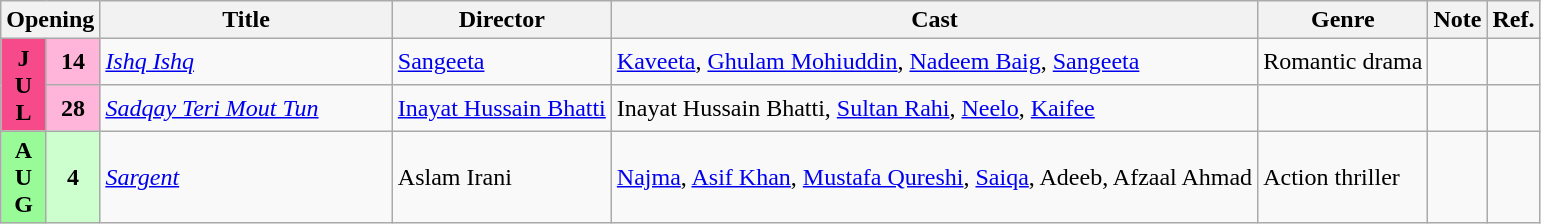<table class="wikitable">
<tr text-align:center;">
<th colspan="2"><strong>Opening</strong></th>
<th style="width:19%;"><strong>Title</strong></th>
<th><strong>Director</strong></th>
<th><strong>Cast</strong></th>
<th><strong>Genre</strong></th>
<th>Note</th>
<th><strong>Ref.</strong></th>
</tr>
<tr>
<td rowspan="2" style="text-align:center; background:#f64a8a;"><strong>J<br>U<br>L</strong></td>
<td rowspan="1" style="text-align:center; textcolor:#000; background:#ffb5da;"><strong>14</strong></td>
<td><em><a href='#'>Ishq Ishq</a></em></td>
<td><a href='#'>Sangeeta</a></td>
<td><a href='#'>Kaveeta</a>, <a href='#'>Ghulam Mohiuddin</a>, <a href='#'>Nadeem Baig</a>, <a href='#'>Sangeeta</a></td>
<td>Romantic drama</td>
<td></td>
<td></td>
</tr>
<tr>
<td rowspan="1" style="text-align:center; textcolor:#000; background:#ffb5da;"><strong>28</strong></td>
<td><em><a href='#'>Sadqay Teri Mout Tun</a></em></td>
<td><a href='#'>Inayat Hussain Bhatti</a></td>
<td>Inayat Hussain Bhatti, <a href='#'>Sultan Rahi</a>, <a href='#'>Neelo</a>, <a href='#'>Kaifee</a></td>
<td></td>
<td></td>
</tr>
<tr>
<td rowspan="1" style="text-align:center; background:#98fb98; textcolor:#000;"><strong>A<br>U<br>G</strong></td>
<td rowspan= "1" style="text-align:center; background:#cdfecd; textcolor:#000;"><strong>4</strong></td>
<td><em><a href='#'>Sargent</a></em></td>
<td>Aslam Irani</td>
<td><a href='#'>Najma</a>, <a href='#'>Asif Khan</a>, <a href='#'>Mustafa Qureshi</a>, <a href='#'>Saiqa</a>, Adeeb, Afzaal Ahmad</td>
<td>Action thriller</td>
<td></td>
<td></td>
</tr>
</table>
